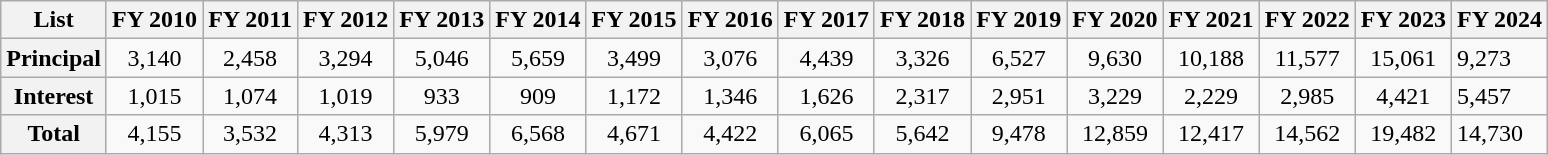<table class="wikitable">
<tr>
<th>List</th>
<th>FY 2010</th>
<th>FY 2011</th>
<th>FY 2012</th>
<th>FY 2013</th>
<th>FY 2014</th>
<th>FY 2015</th>
<th>FY 2016</th>
<th>FY 2017</th>
<th>FY 2018</th>
<th>FY 2019</th>
<th>FY 2020</th>
<th>FY 2021</th>
<th>FY 2022</th>
<th>FY 2023</th>
<th>FY 2024</th>
</tr>
<tr>
<th>Principal</th>
<td style="text-align:center">3,140</td>
<td style="text-align:center">2,458</td>
<td style="text-align:center">3,294</td>
<td style="text-align:center">5,046</td>
<td style="text-align:center">5,659</td>
<td style="text-align:center">3,499</td>
<td style="text-align:center">3,076</td>
<td style="text-align:center">4,439</td>
<td style="text-align:center">3,326</td>
<td style="text-align:center">6,527</td>
<td style="text-align:center">9,630</td>
<td style="text-align:center">10,188</td>
<td style="text-align:center">11,577</td>
<td style="text-align:center">15,061</td>
<td>9,273</td>
</tr>
<tr>
<th>Interest</th>
<td style="text-align:center">1,015</td>
<td style="text-align:center">1,074</td>
<td style="text-align:center">1,019</td>
<td style="text-align:center">933</td>
<td style="text-align:center">909</td>
<td style="text-align:center">1,172</td>
<td style="text-align:center">1,346</td>
<td style="text-align:center">1,626</td>
<td style="text-align:center">2,317</td>
<td style="text-align:center">2,951</td>
<td style="text-align:center">3,229</td>
<td style="text-align:center">2,229</td>
<td style="text-align:center">2,985</td>
<td style="text-align:center">4,421</td>
<td>5,457</td>
</tr>
<tr>
<th>Total</th>
<td style="text-align:center">4,155</td>
<td style="text-align:center">3,532</td>
<td style="text-align:center">4,313</td>
<td style="text-align:center">5,979</td>
<td style="text-align:center">6,568</td>
<td style="text-align:center">4,671</td>
<td style="text-align:center">4,422</td>
<td style="text-align:center">6,065</td>
<td style="text-align:center">5,642</td>
<td style="text-align:center">9,478</td>
<td style="text-align:center">12,859</td>
<td style="text-align:center">12,417</td>
<td style="text-align:center">14,562</td>
<td style="text-align:center">19,482</td>
<td>14,730</td>
</tr>
</table>
